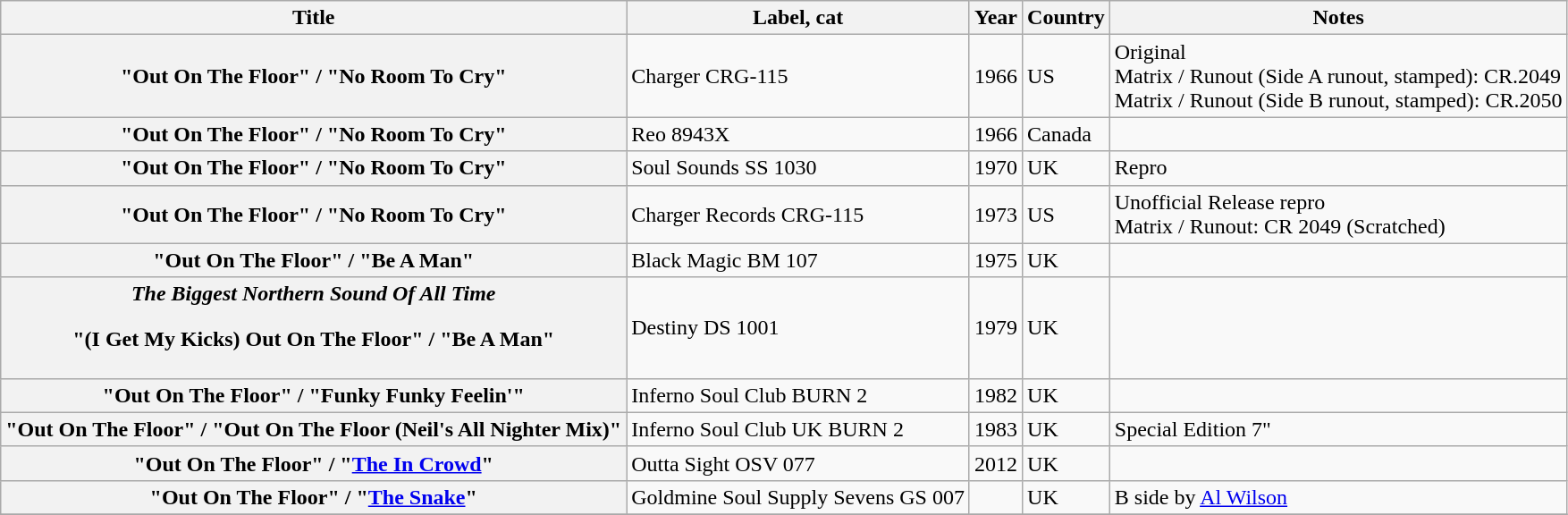<table class="wikitable plainrowheaders sortable">
<tr>
<th scope="col">Title</th>
<th scope="col">Label, cat</th>
<th scope="col">Year</th>
<th scope="col">Country</th>
<th scope="col" class="unsortable">Notes</th>
</tr>
<tr>
<th scope="row">"Out On The Floor" / "No Room To Cry"</th>
<td>Charger CRG-115</td>
<td>1966</td>
<td>US</td>
<td>Original<br>Matrix / Runout (Side A runout, stamped): CR.2049<br>Matrix / Runout (Side B runout, stamped): CR.2050<br></td>
</tr>
<tr>
<th scope="row">"Out On The Floor" / "No Room To Cry"</th>
<td>Reo 8943X</td>
<td>1966</td>
<td>Canada</td>
<td></td>
</tr>
<tr>
<th scope="row">"Out On The Floor" / "No Room To Cry"</th>
<td>Soul Sounds SS 1030</td>
<td>1970</td>
<td>UK</td>
<td>Repro</td>
</tr>
<tr>
<th scope="row">"Out On The Floor" / "No Room To Cry"</th>
<td>Charger Records CRG-115</td>
<td>1973</td>
<td>US</td>
<td>Unofficial Release repro<br>Matrix / Runout: CR 2049 (Scratched)</td>
</tr>
<tr>
<th scope="row">"Out On The Floor" / "Be A Man"</th>
<td>Black Magic BM 107</td>
<td>1975</td>
<td>UK</td>
<td></td>
</tr>
<tr>
<th scope="row"><em>The Biggest Northern Sound Of All Time</em><p>"(I Get My Kicks) Out On The Floor" / "Be A Man"</p></th>
<td>Destiny DS 1001</td>
<td>1979</td>
<td>UK</td>
<td></td>
</tr>
<tr>
<th scope="row">"Out On The Floor" / "Funky Funky Feelin'"</th>
<td>Inferno Soul Club BURN 2</td>
<td>1982</td>
<td>UK</td>
<td></td>
</tr>
<tr>
<th scope="row">"Out On The Floor" / "Out On The Floor (Neil's All Nighter Mix)"</th>
<td>Inferno Soul Club UK BURN 2</td>
<td>1983</td>
<td>UK</td>
<td>Special Edition 7"</td>
</tr>
<tr>
<th scope="row">"Out On The Floor" / "<a href='#'>The In Crowd</a>"</th>
<td>Outta Sight OSV 077</td>
<td>2012</td>
<td>UK</td>
<td></td>
</tr>
<tr>
<th scope="row">"Out On The Floor" / "<a href='#'>The Snake</a>"</th>
<td>Goldmine Soul Supply Sevens GS 007</td>
<td></td>
<td>UK</td>
<td>B side by <a href='#'>Al Wilson</a></td>
</tr>
<tr>
</tr>
</table>
